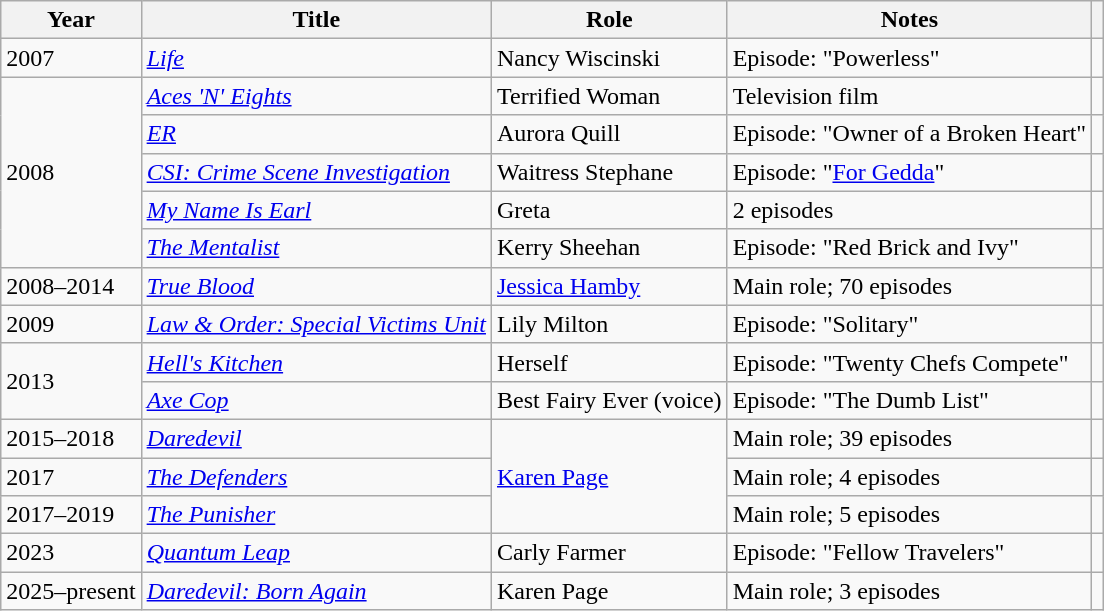<table class="wikitable sortable">
<tr>
<th>Year</th>
<th>Title</th>
<th>Role</th>
<th class="unsortable">Notes</th>
<th class="unsortable"></th>
</tr>
<tr>
<td>2007</td>
<td><em><a href='#'>Life</a></em></td>
<td>Nancy Wiscinski</td>
<td>Episode: "Powerless"</td>
<td></td>
</tr>
<tr>
<td rowspan="5">2008</td>
<td><em><a href='#'>Aces 'N' Eights</a></em></td>
<td>Terrified Woman</td>
<td>Television film</td>
<td></td>
</tr>
<tr>
<td><em><a href='#'>ER</a></em></td>
<td>Aurora Quill</td>
<td>Episode: "Owner of a Broken Heart"</td>
<td></td>
</tr>
<tr>
<td><em><a href='#'>CSI: Crime Scene Investigation</a></em></td>
<td>Waitress Stephane</td>
<td>Episode: "<a href='#'>For Gedda</a>"</td>
<td></td>
</tr>
<tr>
<td><em><a href='#'>My Name Is Earl</a></em></td>
<td>Greta</td>
<td>2 episodes</td>
<td></td>
</tr>
<tr>
<td><em><a href='#'>The Mentalist</a></em></td>
<td>Kerry Sheehan</td>
<td>Episode: "Red Brick and Ivy"</td>
<td></td>
</tr>
<tr>
<td>2008–2014</td>
<td><em><a href='#'>True Blood</a></em></td>
<td><a href='#'>Jessica Hamby</a></td>
<td>Main role; 70 episodes</td>
<td></td>
</tr>
<tr>
<td>2009</td>
<td><em><a href='#'>Law & Order: Special Victims Unit</a></em></td>
<td>Lily Milton</td>
<td>Episode: "Solitary"</td>
<td></td>
</tr>
<tr>
<td rowspan="2">2013</td>
<td><em><a href='#'>Hell's Kitchen</a></em></td>
<td>Herself</td>
<td>Episode: "Twenty Chefs Compete"</td>
<td></td>
</tr>
<tr>
<td><em><a href='#'>Axe Cop</a></em></td>
<td>Best Fairy Ever (voice)</td>
<td>Episode: "The Dumb List"</td>
<td></td>
</tr>
<tr>
<td>2015–2018</td>
<td><em><a href='#'>Daredevil</a></em></td>
<td rowspan="3"><a href='#'>Karen Page</a></td>
<td>Main role; 39 episodes</td>
<td></td>
</tr>
<tr>
<td>2017</td>
<td><em><a href='#'>The Defenders</a></em></td>
<td>Main role; 4 episodes</td>
<td></td>
</tr>
<tr>
<td>2017–2019</td>
<td><em><a href='#'>The Punisher</a></em></td>
<td>Main role; 5 episodes</td>
<td></td>
</tr>
<tr>
<td>2023</td>
<td><em><a href='#'>Quantum Leap</a></em></td>
<td>Carly Farmer</td>
<td>Episode: "Fellow Travelers"</td>
<td></td>
</tr>
<tr>
<td>2025–present</td>
<td><em><a href='#'>Daredevil: Born Again</a></em></td>
<td>Karen Page</td>
<td>Main role; 3 episodes</td>
<td></td>
</tr>
</table>
